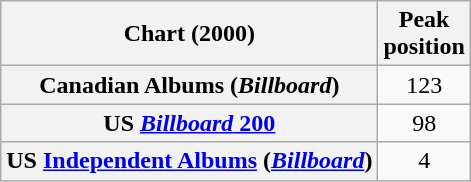<table class="wikitable sortable plainrowheaders" style="text-align:center">
<tr>
<th scope="col">Chart (2000)</th>
<th scope="col">Peak<br>position</th>
</tr>
<tr>
<th scope="row">Canadian Albums (<em>Billboard</em>)</th>
<td>123</td>
</tr>
<tr>
<th scope="row">US <a href='#'><em>Billboard</em> 200</a></th>
<td>98</td>
</tr>
<tr>
<th scope="row">US <a href='#'>Independent Albums</a> (<em><a href='#'>Billboard</a></em>)</th>
<td>4</td>
</tr>
</table>
